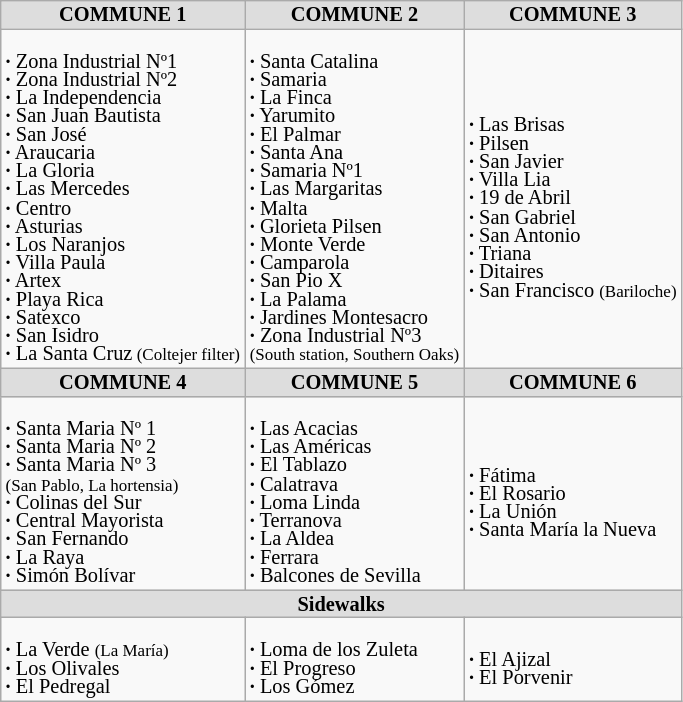<table class="wikitable" style="line-height:90%; font-size:85%">
<tr>
<th style="background: #DDDDDD;">COMMUNE 1</th>
<th style="background: #DDDDDD;">COMMUNE 2</th>
<th style="background: #DDDDDD;">COMMUNE 3</th>
</tr>
<tr>
<td><br><strong>·</strong> Zona Industrial Nº1<br><strong>·</strong> Zona Industrial Nº2<br><strong>·</strong> La Independencia<br><strong>·</strong> San Juan Bautista<br><strong>·</strong> San José<br><strong>·</strong> Araucaria<br><strong>·</strong> La Gloria<br><strong>·</strong> Las Mercedes<br><strong>·</strong> Centro<br><strong>·</strong> Asturias<br><strong>·</strong> Los Naranjos<br><strong>·</strong> Villa Paula<br><strong>·</strong> Artex<br><strong>·</strong> Playa Rica<br><strong>·</strong> Satexco<br><strong>·</strong> San Isidro 
<br><strong>·</strong> La Santa Cruz<small> (Coltejer filter)</small></td>
<td><br><strong>·</strong> Santa Catalina<br><strong>·</strong> Samaria<br><strong>·</strong> La Finca<br><strong>·</strong> Yarumito<br><strong>·</strong> El Palmar<br><strong>·</strong> Santa Ana<br><strong>·</strong> Samaria Nº1<br><strong>·</strong> Las Margaritas<br><strong>·</strong> Malta<br><strong>·</strong> Glorieta Pilsen<br><strong>·</strong> Monte Verde<br><strong>·</strong> Camparola<br><strong>·</strong> San Pio X<br><strong>·</strong> La Palama<br><strong>·</strong> Jardines Montesacro<br><strong>·</strong> Zona Industrial Nº3<br><small>(South station, Southern Oaks)</small></td>
<td><br><strong>·</strong> Las Brisas<br><strong>·</strong> Pilsen<br><strong>·</strong> San Javier<br><strong>·</strong> Villa Lia<br><strong>·</strong> 19 de Abril<br><strong>·</strong> San Gabriel<br><strong>·</strong> San Antonio<br><strong>·</strong> Triana<br><strong>·</strong> Ditaires<br><strong>·</strong> San Francisco <small>(Bariloche)</small></td>
</tr>
<tr>
<th style="background: #DDDDDD;">COMMUNE 4</th>
<th style="background: #DDDDDD;">COMMUNE 5</th>
<th style="background: #DDDDDD;">COMMUNE 6</th>
</tr>
<tr>
<td><br><strong>·</strong> Santa Maria Nº 1 <small></small><br><strong>·</strong> Santa Maria Nº 2<br><strong>·</strong> Santa Maria Nº 3<br><small>(San Pablo, La hortensia)</small><br><strong>·</strong> Colinas del Sur<br><strong>·</strong> Central Mayorista<br><strong>·</strong> San Fernando<br><strong>·</strong> La Raya<br><strong>·</strong> Simón Bolívar</td>
<td><br><strong>·</strong> Las Acacias<br><strong>·</strong> Las Américas<br><strong>·</strong> El Tablazo<br><strong>·</strong> Calatrava<br><strong>·</strong> Loma Linda<br><strong>·</strong> Terranova<br><strong>·</strong> La Aldea<br><strong>·</strong> Ferrara<br><strong>·</strong> Balcones de Sevilla</td>
<td><br><strong>·</strong> Fátima<br><strong>·</strong> El Rosario<br><strong>·</strong> La Unión<br><strong>·</strong> Santa María la Nueva</td>
</tr>
<tr>
<th colspan="3" style="background: #DDDDDD;">Sidewalks</th>
</tr>
<tr>
<td><br><strong>·</strong> La Verde <small>(La María)</small><br><strong>·</strong> Los Olivales<br><strong>·</strong> El Pedregal</td>
<td><br><strong>·</strong> Loma de los Zuleta<br><strong>·</strong> El Progreso<br><strong>·</strong> Los Gómez</td>
<td><br><strong>·</strong> El Ajizal<br><strong>·</strong> El Porvenir</td>
</tr>
</table>
